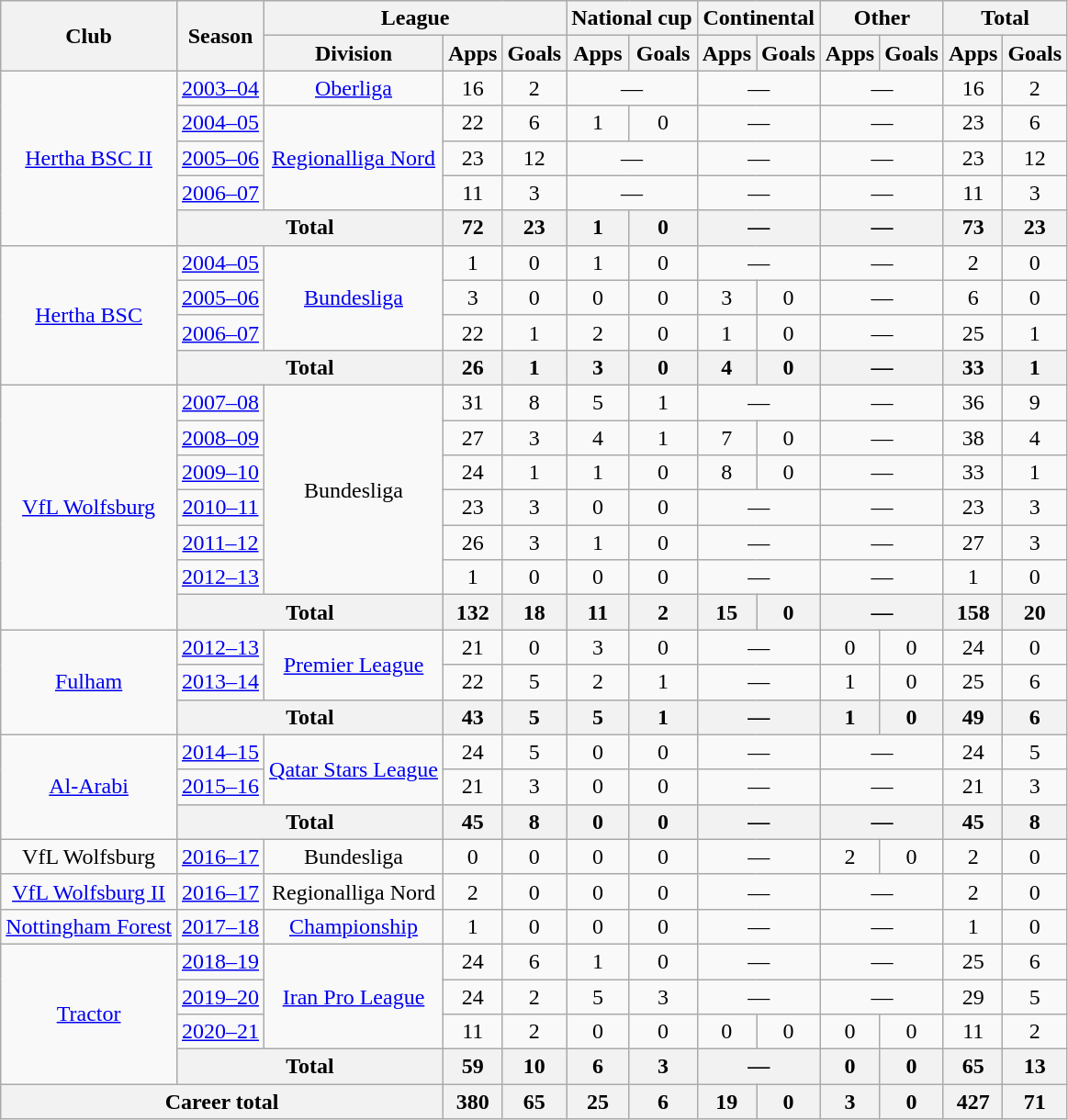<table class="wikitable" style="text-align:center">
<tr>
<th rowspan="2">Club</th>
<th rowspan="2">Season</th>
<th colspan="3">League</th>
<th colspan="2">National cup</th>
<th colspan="2">Continental</th>
<th colspan="2">Other</th>
<th colspan="2">Total</th>
</tr>
<tr>
<th>Division</th>
<th>Apps</th>
<th>Goals</th>
<th>Apps</th>
<th>Goals</th>
<th>Apps</th>
<th>Goals</th>
<th>Apps</th>
<th>Goals</th>
<th>Apps</th>
<th>Goals</th>
</tr>
<tr>
<td rowspan="5"><a href='#'>Hertha BSC II</a></td>
<td><a href='#'>2003–04</a></td>
<td><a href='#'>Oberliga</a></td>
<td>16</td>
<td>2</td>
<td colspan="2">—</td>
<td colspan="2">—</td>
<td colspan="2">—</td>
<td>16</td>
<td>2</td>
</tr>
<tr>
<td><a href='#'>2004–05</a></td>
<td rowspan="3"><a href='#'>Regionalliga Nord</a></td>
<td>22</td>
<td>6</td>
<td>1</td>
<td>0</td>
<td colspan="2">—</td>
<td colspan="2">—</td>
<td>23</td>
<td>6</td>
</tr>
<tr>
<td><a href='#'>2005–06</a></td>
<td>23</td>
<td>12</td>
<td colspan="2">—</td>
<td colspan="2">—</td>
<td colspan="2">—</td>
<td>23</td>
<td>12</td>
</tr>
<tr>
<td><a href='#'>2006–07</a></td>
<td>11</td>
<td>3</td>
<td colspan="2">—</td>
<td colspan="2">—</td>
<td colspan="2">—</td>
<td>11</td>
<td>3</td>
</tr>
<tr>
<th colspan="2">Total</th>
<th>72</th>
<th>23</th>
<th>1</th>
<th>0</th>
<th colspan="2">—</th>
<th colspan="2">—</th>
<th>73</th>
<th>23</th>
</tr>
<tr>
<td rowspan="4"><a href='#'>Hertha BSC</a></td>
<td><a href='#'>2004–05</a></td>
<td rowspan="3"><a href='#'>Bundesliga</a></td>
<td>1</td>
<td>0</td>
<td>1</td>
<td>0</td>
<td colspan="2">—</td>
<td colspan="2">—</td>
<td>2</td>
<td>0</td>
</tr>
<tr>
<td><a href='#'>2005–06</a></td>
<td>3</td>
<td>0</td>
<td>0</td>
<td>0</td>
<td>3</td>
<td>0</td>
<td colspan="2">—</td>
<td>6</td>
<td>0</td>
</tr>
<tr>
<td><a href='#'>2006–07</a></td>
<td>22</td>
<td>1</td>
<td>2</td>
<td>0</td>
<td>1</td>
<td>0</td>
<td colspan="2">—</td>
<td>25</td>
<td>1</td>
</tr>
<tr>
<th colspan="2">Total</th>
<th>26</th>
<th>1</th>
<th>3</th>
<th>0</th>
<th>4</th>
<th>0</th>
<th colspan="2">—</th>
<th>33</th>
<th>1</th>
</tr>
<tr>
<td rowspan="7"><a href='#'>VfL Wolfsburg</a></td>
<td><a href='#'>2007–08</a></td>
<td rowspan="6">Bundesliga</td>
<td>31</td>
<td>8</td>
<td>5</td>
<td>1</td>
<td colspan="2">—</td>
<td colspan="2">—</td>
<td>36</td>
<td>9</td>
</tr>
<tr>
<td><a href='#'>2008–09</a></td>
<td>27</td>
<td>3</td>
<td>4</td>
<td>1</td>
<td>7</td>
<td>0</td>
<td colspan="2">—</td>
<td>38</td>
<td>4</td>
</tr>
<tr>
<td><a href='#'>2009–10</a></td>
<td>24</td>
<td>1</td>
<td>1</td>
<td>0</td>
<td>8</td>
<td>0</td>
<td colspan="2">—</td>
<td>33</td>
<td>1</td>
</tr>
<tr>
<td><a href='#'>2010–11</a></td>
<td>23</td>
<td>3</td>
<td>0</td>
<td>0</td>
<td colspan="2">—</td>
<td colspan="2">—</td>
<td>23</td>
<td>3</td>
</tr>
<tr>
<td><a href='#'>2011–12</a></td>
<td>26</td>
<td>3</td>
<td>1</td>
<td>0</td>
<td colspan="2">—</td>
<td colspan="2">—</td>
<td>27</td>
<td>3</td>
</tr>
<tr>
<td><a href='#'>2012–13</a></td>
<td>1</td>
<td>0</td>
<td>0</td>
<td>0</td>
<td colspan="2">—</td>
<td colspan="2">—</td>
<td>1</td>
<td>0</td>
</tr>
<tr>
<th colspan="2">Total</th>
<th>132</th>
<th>18</th>
<th>11</th>
<th>2</th>
<th>15</th>
<th>0</th>
<th colspan="2">—</th>
<th>158</th>
<th>20</th>
</tr>
<tr>
<td rowspan="3"><a href='#'>Fulham</a></td>
<td><a href='#'>2012–13</a></td>
<td rowspan="2"><a href='#'>Premier League</a></td>
<td>21</td>
<td>0</td>
<td>3</td>
<td>0</td>
<td colspan="2">—</td>
<td>0</td>
<td>0</td>
<td>24</td>
<td>0</td>
</tr>
<tr>
<td><a href='#'>2013–14</a></td>
<td>22</td>
<td>5</td>
<td>2</td>
<td>1</td>
<td colspan="2">—</td>
<td>1</td>
<td>0</td>
<td>25</td>
<td>6</td>
</tr>
<tr>
<th colspan="2">Total</th>
<th>43</th>
<th>5</th>
<th>5</th>
<th>1</th>
<th colspan="2">—</th>
<th>1</th>
<th>0</th>
<th>49</th>
<th>6</th>
</tr>
<tr>
<td rowspan="3"><a href='#'>Al-Arabi</a></td>
<td><a href='#'>2014–15</a></td>
<td rowspan="2"><a href='#'>Qatar Stars League</a></td>
<td>24</td>
<td>5</td>
<td>0</td>
<td>0</td>
<td colspan="2">—</td>
<td colspan="2">—</td>
<td>24</td>
<td>5</td>
</tr>
<tr>
<td><a href='#'>2015–16</a></td>
<td>21</td>
<td>3</td>
<td>0</td>
<td>0</td>
<td colspan="2">—</td>
<td colspan="2">—</td>
<td>21</td>
<td>3</td>
</tr>
<tr>
<th colspan="2">Total</th>
<th>45</th>
<th>8</th>
<th>0</th>
<th>0</th>
<th colspan="2">—</th>
<th colspan="2">—</th>
<th>45</th>
<th>8</th>
</tr>
<tr>
<td>VfL Wolfsburg</td>
<td><a href='#'>2016–17</a></td>
<td>Bundesliga</td>
<td>0</td>
<td>0</td>
<td>0</td>
<td>0</td>
<td colspan="2">—</td>
<td>2</td>
<td>0</td>
<td>2</td>
<td>0</td>
</tr>
<tr>
<td><a href='#'>VfL Wolfsburg II</a></td>
<td><a href='#'>2016–17</a></td>
<td>Regionalliga Nord</td>
<td>2</td>
<td>0</td>
<td>0</td>
<td>0</td>
<td colspan="2">—</td>
<td colspan="2">—</td>
<td>2</td>
<td>0</td>
</tr>
<tr>
<td><a href='#'>Nottingham Forest</a></td>
<td><a href='#'>2017–18</a></td>
<td><a href='#'>Championship</a></td>
<td>1</td>
<td>0</td>
<td>0</td>
<td>0</td>
<td colspan="2">—</td>
<td colspan="2">—</td>
<td>1</td>
<td>0</td>
</tr>
<tr>
<td rowspan="4"><a href='#'>Tractor</a></td>
<td><a href='#'>2018–19</a></td>
<td rowspan="3"><a href='#'>Iran Pro League</a></td>
<td>24</td>
<td>6</td>
<td>1</td>
<td>0</td>
<td colspan="2">—</td>
<td colspan="2">—</td>
<td>25</td>
<td>6</td>
</tr>
<tr>
<td><a href='#'>2019–20</a></td>
<td>24</td>
<td>2</td>
<td>5</td>
<td>3</td>
<td colspan="2">—</td>
<td colspan="2">—</td>
<td>29</td>
<td>5</td>
</tr>
<tr>
<td><a href='#'>2020–21</a></td>
<td>11</td>
<td>2</td>
<td>0</td>
<td>0</td>
<td>0</td>
<td>0</td>
<td>0</td>
<td>0</td>
<td>11</td>
<td>2</td>
</tr>
<tr>
<th colspan="2">Total</th>
<th>59</th>
<th>10</th>
<th>6</th>
<th>3</th>
<th colspan="2">—</th>
<th>0</th>
<th>0</th>
<th>65</th>
<th>13</th>
</tr>
<tr>
<th colspan="3">Career total</th>
<th>380</th>
<th>65</th>
<th>25</th>
<th>6</th>
<th>19</th>
<th>0</th>
<th>3</th>
<th>0</th>
<th>427</th>
<th>71</th>
</tr>
</table>
